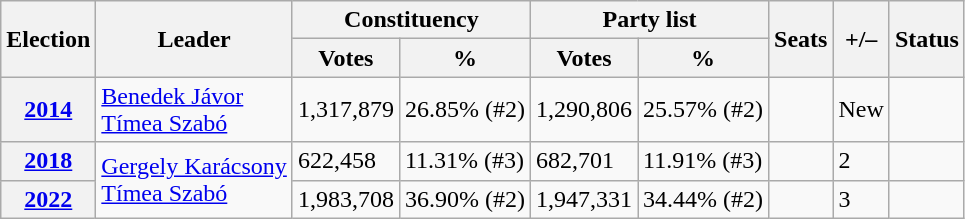<table class="wikitable">
<tr>
<th rowspan=2>Election</th>
<th rowspan=2>Leader</th>
<th colspan=2>Constituency</th>
<th colspan=2>Party list</th>
<th rowspan=2>Seats</th>
<th rowspan=2>+/–</th>
<th rowspan=2>Status</th>
</tr>
<tr>
<th>Votes</th>
<th>%</th>
<th>Votes</th>
<th>%</th>
</tr>
<tr>
<th><a href='#'>2014</a></th>
<td><a href='#'>Benedek Jávor</a><br><a href='#'>Tímea Szabó</a></td>
<td>1,317,879</td>
<td>26.85% (#2)</td>
<td>1,290,806</td>
<td>25.57% (#2)</td>
<td></td>
<td>New</td>
<td></td>
</tr>
<tr>
<th><a href='#'>2018</a></th>
<td rowspan=2><a href='#'>Gergely Karácsony</a><br><a href='#'>Tímea Szabó</a></td>
<td>622,458</td>
<td>11.31% (#3)</td>
<td>682,701</td>
<td>11.91% (#3)</td>
<td></td>
<td> 2</td>
<td></td>
</tr>
<tr>
<th><a href='#'>2022</a></th>
<td>1,983,708</td>
<td>36.90% (#2)</td>
<td>1,947,331</td>
<td>34.44% (#2)</td>
<td></td>
<td> 3</td>
<td></td>
</tr>
</table>
